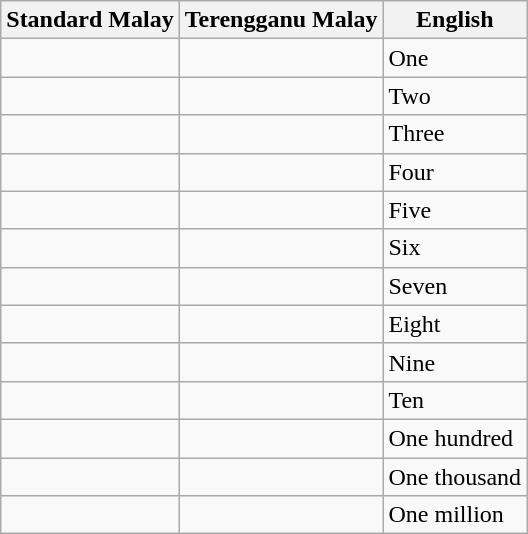<table class="wikitable">
<tr>
<th style="text-align: center;">Standard Malay</th>
<th style="text-align: center;">Terengganu Malay</th>
<th style="text-align: center;">English</th>
</tr>
<tr>
<td></td>
<td></td>
<td>One</td>
</tr>
<tr>
<td></td>
<td></td>
<td>Two</td>
</tr>
<tr>
<td></td>
<td></td>
<td>Three</td>
</tr>
<tr>
<td></td>
<td></td>
<td>Four</td>
</tr>
<tr>
<td></td>
<td></td>
<td>Five</td>
</tr>
<tr>
<td></td>
<td></td>
<td>Six</td>
</tr>
<tr>
<td></td>
<td></td>
<td>Seven</td>
</tr>
<tr>
<td></td>
<td></td>
<td>Eight</td>
</tr>
<tr>
<td></td>
<td></td>
<td>Nine</td>
</tr>
<tr>
<td></td>
<td></td>
<td>Ten</td>
</tr>
<tr>
<td></td>
<td></td>
<td>One hundred</td>
</tr>
<tr>
<td></td>
<td></td>
<td>One thousand</td>
</tr>
<tr>
<td></td>
<td></td>
<td>One million</td>
</tr>
</table>
